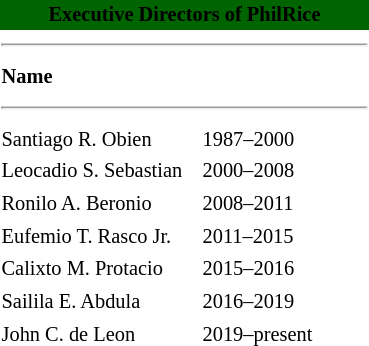<table class="toccolours" style="width: 20em; float:right; margin-left:1em; font-size:85%; line-height:1.3em; width:250px;">
<tr>
<th colspan="2" style="text-align: center;background-color:darkgreen"><span><strong>Executive Directors of PhilRice</strong></span></th>
</tr>
<tr>
<td colspan="2"><hr></td>
</tr>
<tr>
<td scope="col" width="130"><strong>Name</strong></td>
<td><strong></strong></td>
</tr>
<tr>
<td colspan="2"><hr></td>
</tr>
<tr>
<td>Santiago R. Obien</td>
<td>1987–2000</td>
</tr>
<tr>
<td>Leocadio S. Sebastian</td>
<td>2000–2008</td>
</tr>
<tr>
<td>Ronilo A. Beronio</td>
<td>2008–2011</td>
</tr>
<tr>
<td>Eufemio T. Rasco Jr.</td>
<td>2011–2015</td>
</tr>
<tr>
<td>Calixto M. Protacio</td>
<td>2015–2016</td>
</tr>
<tr>
<td>Sailila E. Abdula</td>
<td>2016–2019</td>
</tr>
<tr>
<td>John C. de Leon</td>
<td>2019–present</td>
</tr>
</table>
